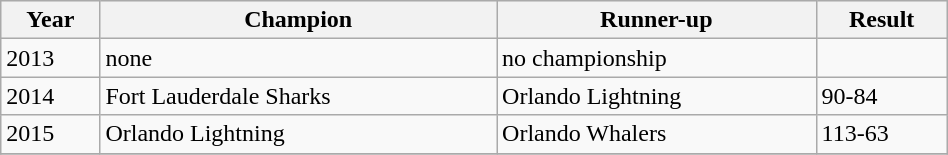<table class="wikitable" width=50%>
<tr bgcolor="#efefef">
<th>Year</th>
<th>Champion</th>
<th>Runner-up</th>
<th>Result</th>
</tr>
<tr>
<td>2013</td>
<td>none</td>
<td>no championship</td>
<td></td>
</tr>
<tr>
<td>2014</td>
<td>Fort Lauderdale Sharks</td>
<td>Orlando Lightning</td>
<td>90-84</td>
</tr>
<tr>
<td>2015</td>
<td>Orlando Lightning</td>
<td>Orlando Whalers</td>
<td>113-63</td>
</tr>
<tr>
</tr>
</table>
